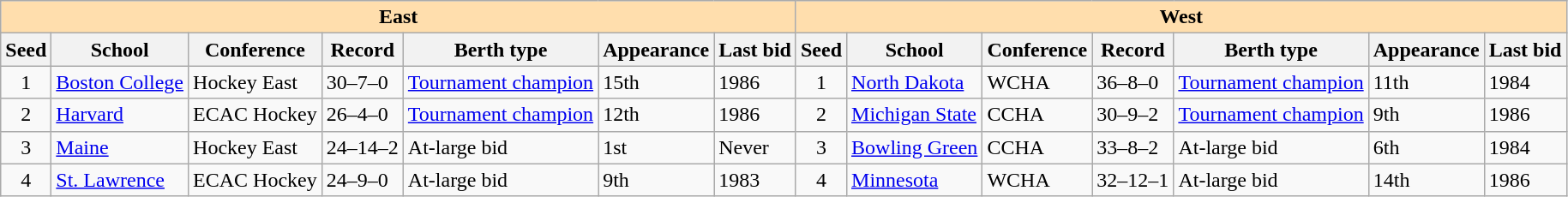<table class="wikitable">
<tr>
<th colspan="7" style="background:#ffdead;">East</th>
<th colspan="7" style="background:#ffdead;">West</th>
</tr>
<tr>
<th>Seed</th>
<th>School</th>
<th>Conference</th>
<th>Record</th>
<th>Berth type</th>
<th>Appearance</th>
<th>Last bid</th>
<th>Seed</th>
<th>School</th>
<th>Conference</th>
<th>Record</th>
<th>Berth type</th>
<th>Appearance</th>
<th>Last bid</th>
</tr>
<tr>
<td align=center>1</td>
<td><a href='#'>Boston College</a></td>
<td>Hockey East</td>
<td>30–7–0</td>
<td><a href='#'>Tournament champion</a></td>
<td>15th</td>
<td>1986</td>
<td align=center>1</td>
<td><a href='#'>North Dakota</a></td>
<td>WCHA</td>
<td>36–8–0</td>
<td><a href='#'>Tournament champion</a></td>
<td>11th</td>
<td>1984</td>
</tr>
<tr>
<td align=center>2</td>
<td><a href='#'>Harvard</a></td>
<td>ECAC Hockey</td>
<td>26–4–0</td>
<td><a href='#'>Tournament champion</a></td>
<td>12th</td>
<td>1986</td>
<td align=center>2</td>
<td><a href='#'>Michigan State</a></td>
<td>CCHA</td>
<td>30–9–2</td>
<td><a href='#'>Tournament champion</a></td>
<td>9th</td>
<td>1986</td>
</tr>
<tr>
<td align=center>3</td>
<td><a href='#'>Maine</a></td>
<td>Hockey East</td>
<td>24–14–2</td>
<td>At-large bid</td>
<td>1st</td>
<td>Never</td>
<td align=center>3</td>
<td><a href='#'>Bowling Green</a></td>
<td>CCHA</td>
<td>33–8–2</td>
<td>At-large bid</td>
<td>6th</td>
<td>1984</td>
</tr>
<tr>
<td align=center>4</td>
<td><a href='#'>St. Lawrence</a></td>
<td>ECAC Hockey</td>
<td>24–9–0</td>
<td>At-large bid</td>
<td>9th</td>
<td>1983</td>
<td align=center>4</td>
<td><a href='#'>Minnesota</a></td>
<td>WCHA</td>
<td>32–12–1</td>
<td>At-large bid</td>
<td>14th</td>
<td>1986</td>
</tr>
</table>
